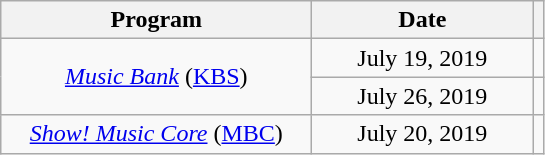<table class="wikitable" style="text-align:center">
<tr>
<th width="200">Program</th>
<th width="140">Date</th>
<th></th>
</tr>
<tr>
<td rowspan="2"><em><a href='#'>Music Bank</a></em> (<a href='#'>KBS</a>)</td>
<td>July 19, 2019</td>
<td></td>
</tr>
<tr>
<td>July 26, 2019</td>
<td></td>
</tr>
<tr>
<td rowspan="2"><em><a href='#'>Show! Music Core</a></em> (<a href='#'>MBC</a>)</td>
<td>July 20, 2019</td>
<td></td>
</tr>
</table>
